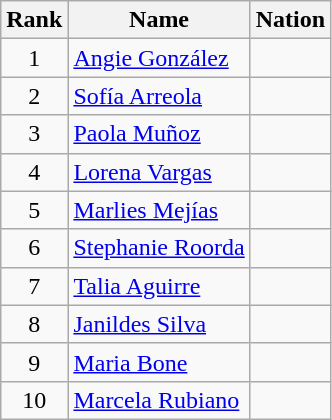<table class="wikitable sortable" style="text-align:center">
<tr>
<th>Rank</th>
<th>Name</th>
<th>Nation</th>
</tr>
<tr>
<td>1</td>
<td align=left><a href='#'>Angie González</a></td>
<td align=left></td>
</tr>
<tr>
<td>2</td>
<td align=left><a href='#'>Sofía Arreola</a></td>
<td align=left></td>
</tr>
<tr>
<td>3</td>
<td align=left><a href='#'>Paola Muñoz</a></td>
<td align=left></td>
</tr>
<tr>
<td>4</td>
<td align=left><a href='#'>Lorena Vargas</a></td>
<td align=left></td>
</tr>
<tr>
<td>5</td>
<td align=left><a href='#'>Marlies Mejías</a></td>
<td align=left></td>
</tr>
<tr>
<td>6</td>
<td align=left><a href='#'>Stephanie Roorda</a></td>
<td align=left></td>
</tr>
<tr>
<td>7</td>
<td align=left><a href='#'>Talia Aguirre</a></td>
<td align=left></td>
</tr>
<tr>
<td>8</td>
<td align=left><a href='#'>Janildes Silva</a></td>
<td align=left></td>
</tr>
<tr>
<td>9</td>
<td align=left><a href='#'>Maria Bone</a></td>
<td align=left></td>
</tr>
<tr>
<td>10</td>
<td align=left><a href='#'>Marcela Rubiano</a></td>
<td align=left></td>
</tr>
</table>
